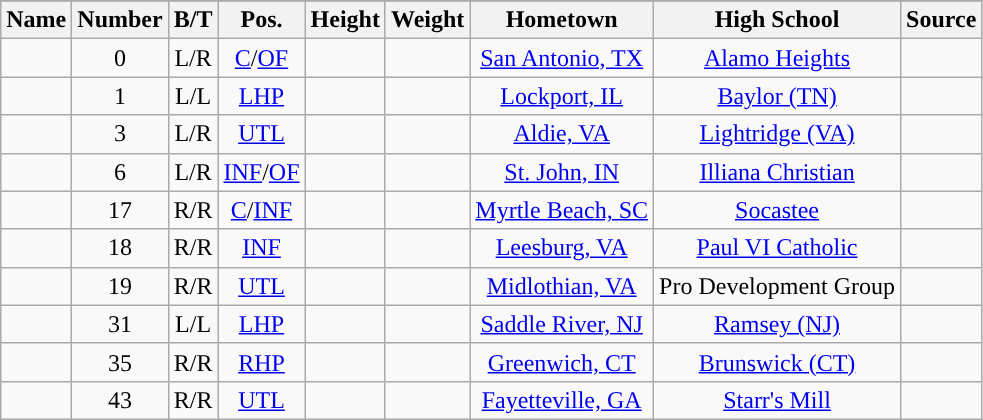<table class="wikitable sortable collapsible">
<tr>
</tr>
<tr>
<th style="text-align:center; ">Name</th>
<th style="text-align:center; ">Number</th>
<th style="text-align:center; ">B/T</th>
<th style="text-align:center; ">Pos.</th>
<th style="text-align:center; ">Height</th>
<th style="text-align:center; ">Weight</th>
<th style="text-align:center; ">Hometown</th>
<th style="text-align:center; ">High School</th>
<th style="text-align:center; ">Source</th>
</tr>
<tr align="center">
<td></td>
<td>0</td>
<td>L/R</td>
<td><a href='#'>C</a>/<a href='#'>OF</a></td>
<td></td>
<td></td>
<td><a href='#'>San Antonio, TX</a></td>
<td><a href='#'>Alamo Heights</a></td>
<td></td>
</tr>
<tr align="center">
<td></td>
<td>1</td>
<td>L/L</td>
<td><a href='#'>LHP</a></td>
<td></td>
<td></td>
<td><a href='#'>Lockport, IL</a></td>
<td><a href='#'>Baylor (TN)</a></td>
<td></td>
</tr>
<tr align="center">
<td></td>
<td>3</td>
<td>L/R</td>
<td><a href='#'>UTL</a></td>
<td></td>
<td></td>
<td><a href='#'>Aldie, VA</a></td>
<td><a href='#'>Lightridge (VA)</a></td>
<td></td>
</tr>
<tr align="center">
<td></td>
<td>6</td>
<td>L/R</td>
<td><a href='#'>INF</a>/<a href='#'>OF</a></td>
<td></td>
<td></td>
<td><a href='#'>St. John, IN</a></td>
<td><a href='#'>Illiana Christian</a></td>
<td></td>
</tr>
<tr align="center">
<td></td>
<td>17</td>
<td>R/R</td>
<td><a href='#'>C</a>/<a href='#'>INF</a></td>
<td></td>
<td></td>
<td><a href='#'>Myrtle Beach, SC</a></td>
<td><a href='#'>Socastee</a></td>
<td></td>
</tr>
<tr align="center">
<td></td>
<td>18</td>
<td>R/R</td>
<td><a href='#'>INF</a></td>
<td></td>
<td></td>
<td><a href='#'>Leesburg, VA</a></td>
<td><a href='#'>Paul VI Catholic</a></td>
<td></td>
</tr>
<tr align="center">
<td></td>
<td>19</td>
<td>R/R</td>
<td><a href='#'>UTL</a></td>
<td></td>
<td></td>
<td><a href='#'>Midlothian, VA</a></td>
<td>Pro Development Group</td>
<td></td>
</tr>
<tr align="center">
<td></td>
<td>31</td>
<td>L/L</td>
<td><a href='#'>LHP</a></td>
<td></td>
<td></td>
<td><a href='#'>Saddle River, NJ</a></td>
<td><a href='#'>Ramsey (NJ)</a></td>
<td></td>
</tr>
<tr align="center">
<td></td>
<td>35</td>
<td>R/R</td>
<td><a href='#'>RHP</a></td>
<td></td>
<td></td>
<td><a href='#'>Greenwich, CT</a></td>
<td><a href='#'>Brunswick (CT)</a></td>
<td></td>
</tr>
<tr align="center">
<td></td>
<td>43</td>
<td>R/R</td>
<td><a href='#'>UTL</a></td>
<td></td>
<td></td>
<td><a href='#'>Fayetteville, GA</a></td>
<td><a href='#'>Starr's Mill</a></td>
<td></td>
</tr>
</table>
